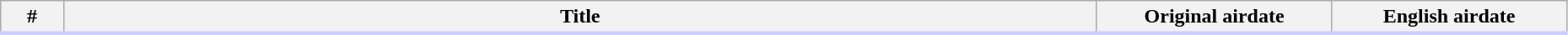<table class="wikitable" style="width: 98%;">
<tr style="border-bottom:3px solid #CCF;">
<th style="width: 4%;">#</th>
<th>Title</th>
<th style="width: 15%;">Original airdate</th>
<th style="width: 15%;">English airdate<br>










</th>
</tr>
</table>
